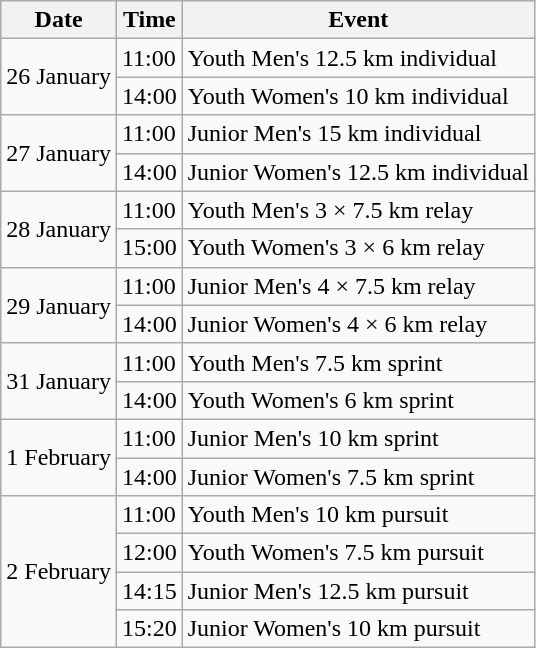<table class="wikitable">
<tr>
<th>Date</th>
<th>Time</th>
<th>Event</th>
</tr>
<tr>
<td rowspan=2>26 January</td>
<td>11:00</td>
<td>Youth Men's 12.5 km individual</td>
</tr>
<tr>
<td>14:00</td>
<td>Youth Women's 10 km individual</td>
</tr>
<tr>
<td rowspan=2>27 January</td>
<td>11:00</td>
<td>Junior Men's 15 km individual</td>
</tr>
<tr>
<td>14:00</td>
<td>Junior Women's 12.5 km individual</td>
</tr>
<tr>
<td rowspan=2>28 January</td>
<td>11:00</td>
<td>Youth Men's 3 × 7.5 km relay</td>
</tr>
<tr>
<td>15:00</td>
<td>Youth Women's 3 × 6 km relay</td>
</tr>
<tr>
<td rowspan=2>29 January</td>
<td>11:00</td>
<td>Junior Men's 4 × 7.5 km relay</td>
</tr>
<tr>
<td>14:00</td>
<td>Junior Women's 4 × 6 km relay</td>
</tr>
<tr>
<td rowspan=2>31 January</td>
<td>11:00</td>
<td>Youth Men's 7.5 km sprint</td>
</tr>
<tr>
<td>14:00</td>
<td>Youth Women's 6 km sprint</td>
</tr>
<tr>
<td rowspan=2>1 February</td>
<td>11:00</td>
<td>Junior Men's 10 km sprint</td>
</tr>
<tr>
<td>14:00</td>
<td>Junior Women's 7.5 km sprint</td>
</tr>
<tr>
<td rowspan=4>2 February</td>
<td>11:00</td>
<td>Youth Men's 10 km pursuit</td>
</tr>
<tr>
<td>12:00</td>
<td>Youth Women's 7.5 km pursuit</td>
</tr>
<tr>
<td>14:15</td>
<td>Junior Men's 12.5 km pursuit</td>
</tr>
<tr>
<td>15:20</td>
<td>Junior Women's 10 km pursuit</td>
</tr>
</table>
